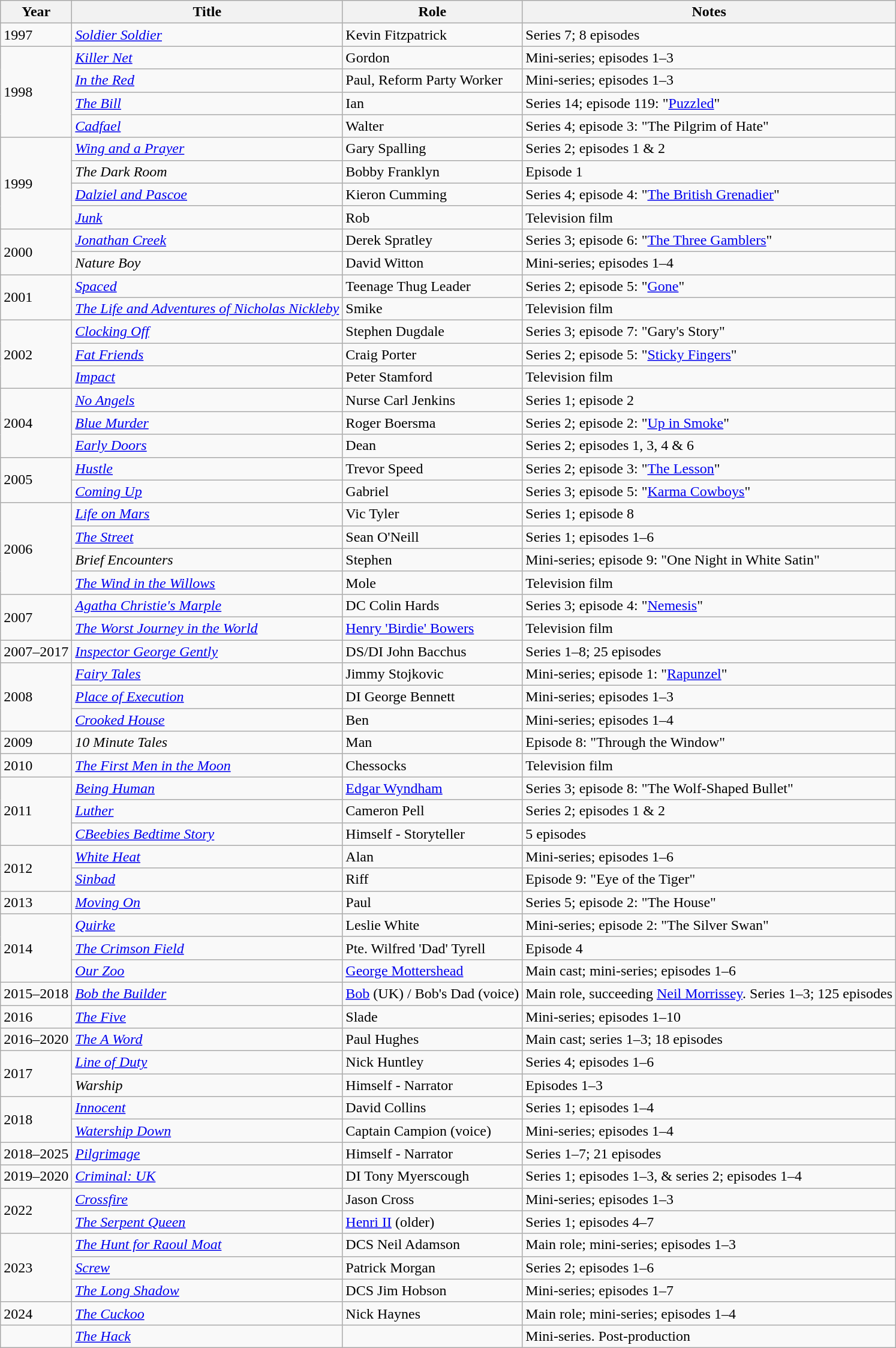<table class="wikitable sortable">
<tr>
<th>Year</th>
<th>Title</th>
<th>Role</th>
<th>Notes</th>
</tr>
<tr>
<td>1997</td>
<td><em><a href='#'>Soldier Soldier</a></em></td>
<td>Kevin Fitzpatrick</td>
<td>Series 7; 8 episodes</td>
</tr>
<tr>
<td rowspan="4">1998</td>
<td><em><a href='#'>Killer Net</a></em></td>
<td>Gordon</td>
<td>Mini-series; episodes 1–3</td>
</tr>
<tr>
<td><em><a href='#'>In the Red</a></em></td>
<td>Paul, Reform Party Worker</td>
<td>Mini-series; episodes 1–3</td>
</tr>
<tr>
<td><em><a href='#'>The Bill</a></em></td>
<td>Ian</td>
<td>Series 14; episode 119: "<a href='#'>Puzzled</a>"</td>
</tr>
<tr>
<td><em><a href='#'>Cadfael</a></em></td>
<td>Walter</td>
<td>Series 4; episode 3: "The Pilgrim of Hate"</td>
</tr>
<tr>
<td rowspan="4">1999</td>
<td><em><a href='#'>Wing and a Prayer</a></em></td>
<td>Gary Spalling</td>
<td>Series 2; episodes 1 & 2</td>
</tr>
<tr>
<td><em>The Dark Room</em></td>
<td>Bobby Franklyn</td>
<td>Episode 1</td>
</tr>
<tr>
<td><em><a href='#'>Dalziel and Pascoe</a></em></td>
<td>Kieron Cumming</td>
<td>Series 4; episode 4: "<a href='#'>The British Grenadier</a>"</td>
</tr>
<tr>
<td><em><a href='#'>Junk</a></em></td>
<td>Rob</td>
<td>Television film</td>
</tr>
<tr>
<td rowspan="2">2000</td>
<td><em><a href='#'>Jonathan Creek</a></em></td>
<td>Derek Spratley</td>
<td>Series 3; episode 6: "<a href='#'>The Three Gamblers</a>"</td>
</tr>
<tr>
<td><em>Nature Boy</em></td>
<td>David Witton</td>
<td>Mini-series; episodes 1–4</td>
</tr>
<tr>
<td rowspan="2">2001</td>
<td><em><a href='#'>Spaced</a></em></td>
<td>Teenage Thug Leader</td>
<td>Series 2; episode 5: "<a href='#'>Gone</a>"</td>
</tr>
<tr>
<td><em><a href='#'>The Life and Adventures of Nicholas Nickleby</a></em></td>
<td>Smike</td>
<td>Television film</td>
</tr>
<tr>
<td rowspan="3">2002</td>
<td><em><a href='#'>Clocking Off</a></em></td>
<td>Stephen Dugdale</td>
<td>Series 3; episode 7: "Gary's Story"</td>
</tr>
<tr>
<td><em><a href='#'>Fat Friends</a></em></td>
<td>Craig Porter</td>
<td>Series 2; episode 5: "<a href='#'>Sticky Fingers</a>"</td>
</tr>
<tr>
<td><em><a href='#'>Impact</a></em></td>
<td>Peter Stamford</td>
<td>Television film</td>
</tr>
<tr>
<td rowspan="3">2004</td>
<td><em><a href='#'>No Angels</a></em></td>
<td>Nurse Carl Jenkins</td>
<td>Series 1; episode 2</td>
</tr>
<tr>
<td><em><a href='#'>Blue Murder</a></em></td>
<td>Roger Boersma</td>
<td>Series 2; episode 2: "<a href='#'>Up in Smoke</a>"</td>
</tr>
<tr>
<td><em><a href='#'>Early Doors</a></em></td>
<td>Dean</td>
<td>Series 2; episodes 1, 3, 4 & 6</td>
</tr>
<tr>
<td rowspan="2">2005</td>
<td><em><a href='#'>Hustle</a></em></td>
<td>Trevor Speed</td>
<td>Series 2; episode 3: "<a href='#'>The Lesson</a>"</td>
</tr>
<tr>
<td><em><a href='#'>Coming Up</a></em></td>
<td>Gabriel</td>
<td>Series 3; episode 5: "<a href='#'>Karma Cowboys</a>"</td>
</tr>
<tr>
<td rowspan="4">2006</td>
<td><em><a href='#'>Life on Mars</a></em></td>
<td>Vic Tyler</td>
<td>Series 1; episode 8</td>
</tr>
<tr>
<td><em><a href='#'>The Street</a></em></td>
<td>Sean O'Neill</td>
<td>Series 1; episodes 1–6</td>
</tr>
<tr>
<td><em>Brief Encounters</em></td>
<td>Stephen</td>
<td>Mini-series; episode 9: "One Night in White Satin"</td>
</tr>
<tr>
<td><em><a href='#'>The Wind in the Willows</a></em></td>
<td>Mole</td>
<td>Television film</td>
</tr>
<tr>
<td rowspan="2">2007</td>
<td><em><a href='#'>Agatha Christie's Marple</a></em></td>
<td>DC Colin Hards</td>
<td>Series 3; episode 4: "<a href='#'>Nemesis</a>"</td>
</tr>
<tr>
<td><em><a href='#'>The Worst Journey in the World</a></em></td>
<td><a href='#'>Henry 'Birdie' Bowers</a></td>
<td>Television film</td>
</tr>
<tr>
<td>2007–2017</td>
<td><em><a href='#'>Inspector George Gently</a></em></td>
<td>DS/DI John Bacchus</td>
<td>Series 1–8; 25 episodes</td>
</tr>
<tr>
<td rowspan="3">2008</td>
<td><em><a href='#'>Fairy Tales</a></em></td>
<td>Jimmy Stojkovic</td>
<td>Mini-series; episode 1: "<a href='#'>Rapunzel</a>"</td>
</tr>
<tr>
<td><em><a href='#'>Place of Execution</a></em></td>
<td>DI George Bennett</td>
<td>Mini-series; episodes 1–3</td>
</tr>
<tr>
<td><em><a href='#'>Crooked House</a></em></td>
<td>Ben</td>
<td>Mini-series; episodes 1–4</td>
</tr>
<tr>
<td>2009</td>
<td><em>10 Minute Tales</em></td>
<td>Man</td>
<td>Episode 8: "Through the Window"</td>
</tr>
<tr>
<td>2010</td>
<td><em><a href='#'>The First Men in the Moon</a></em></td>
<td>Chessocks</td>
<td>Television film</td>
</tr>
<tr>
<td rowspan="3">2011</td>
<td><em><a href='#'>Being Human</a></em></td>
<td><a href='#'>Edgar Wyndham</a></td>
<td>Series 3; episode 8: "The Wolf-Shaped Bullet"</td>
</tr>
<tr>
<td><em><a href='#'>Luther</a></em></td>
<td>Cameron Pell</td>
<td>Series 2; episodes 1 & 2</td>
</tr>
<tr>
<td><em><a href='#'>CBeebies Bedtime Story</a></em></td>
<td>Himself - Storyteller</td>
<td>5 episodes</td>
</tr>
<tr>
<td rowspan="2">2012</td>
<td><em><a href='#'>White Heat</a></em></td>
<td>Alan</td>
<td>Mini-series; episodes 1–6</td>
</tr>
<tr>
<td><em><a href='#'>Sinbad</a></em></td>
<td>Riff</td>
<td>Episode 9: "Eye of the Tiger"</td>
</tr>
<tr>
<td>2013</td>
<td><em><a href='#'>Moving On</a></em></td>
<td>Paul</td>
<td>Series 5; episode 2: "The House"</td>
</tr>
<tr>
<td rowspan="3">2014</td>
<td><em><a href='#'>Quirke</a></em></td>
<td>Leslie White</td>
<td>Mini-series; episode 2: "The Silver Swan"</td>
</tr>
<tr>
<td><em><a href='#'>The Crimson Field</a></em></td>
<td>Pte. Wilfred 'Dad' Tyrell</td>
<td>Episode 4</td>
</tr>
<tr>
<td><em><a href='#'>Our Zoo</a></em></td>
<td><a href='#'>George Mottershead</a></td>
<td>Main cast; mini-series; episodes 1–6</td>
</tr>
<tr>
<td>2015–2018</td>
<td><em><a href='#'>Bob the Builder</a></em></td>
<td><a href='#'>Bob</a> (UK) / Bob's Dad (voice)</td>
<td>Main role, succeeding <a href='#'>Neil Morrissey</a>. Series 1–3; 125 episodes</td>
</tr>
<tr>
<td>2016</td>
<td><em><a href='#'>The Five</a></em></td>
<td>Slade</td>
<td>Mini-series; episodes 1–10</td>
</tr>
<tr>
<td>2016–2020</td>
<td><em><a href='#'>The A Word</a></em></td>
<td>Paul Hughes</td>
<td>Main cast; series 1–3; 18 episodes</td>
</tr>
<tr>
<td rowspan="2">2017</td>
<td><em><a href='#'>Line of Duty</a></em></td>
<td>Nick Huntley</td>
<td>Series 4; episodes 1–6</td>
</tr>
<tr>
<td><em>Warship</em></td>
<td>Himself - Narrator</td>
<td>Episodes 1–3</td>
</tr>
<tr>
<td rowspan="2">2018</td>
<td><em><a href='#'>Innocent</a></em></td>
<td>David Collins</td>
<td>Series 1; episodes 1–4</td>
</tr>
<tr>
<td><em><a href='#'>Watership Down</a></em></td>
<td>Captain Campion (voice)</td>
<td>Mini-series; episodes 1–4</td>
</tr>
<tr>
<td>2018–2025</td>
<td><em><a href='#'>Pilgrimage</a></em></td>
<td>Himself - Narrator</td>
<td>Series 1–7; 21 episodes</td>
</tr>
<tr>
<td>2019–2020</td>
<td><em><a href='#'>Criminal: UK</a></em></td>
<td>DI Tony Myerscough</td>
<td>Series 1; episodes 1–3, & series 2; episodes 1–4</td>
</tr>
<tr>
<td rowspan="2">2022</td>
<td><a href='#'><em>Crossfire</em></a></td>
<td>Jason Cross</td>
<td>Mini-series; episodes 1–3</td>
</tr>
<tr>
<td><em><a href='#'>The Serpent Queen</a></em></td>
<td><a href='#'>Henri II</a> (older)</td>
<td>Series 1; episodes 4–7</td>
</tr>
<tr>
<td rowspan="3">2023</td>
<td><em><a href='#'>The Hunt for Raoul Moat</a></em></td>
<td>DCS Neil Adamson</td>
<td>Main role; mini-series; episodes 1–3</td>
</tr>
<tr>
<td><em><a href='#'>Screw</a></em></td>
<td>Patrick Morgan</td>
<td>Series 2; episodes 1–6</td>
</tr>
<tr>
<td><em><a href='#'>The Long Shadow</a></em></td>
<td>DCS Jim Hobson</td>
<td>Mini-series; episodes 1–7</td>
</tr>
<tr>
<td>2024</td>
<td><em><a href='#'>The Cuckoo</a></em></td>
<td>Nick Haynes</td>
<td>Main role; mini-series; episodes 1–4</td>
</tr>
<tr>
<td></td>
<td><em><a href='#'>The Hack</a></em></td>
<td></td>
<td>Mini-series. Post-production</td>
</tr>
</table>
